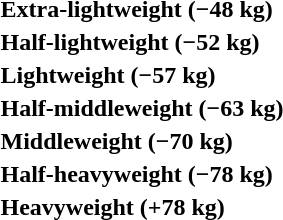<table>
<tr>
<th rowspan=2 style="text-align:left;">Extra-lightweight (−48 kg)</th>
<td rowspan=2></td>
<td rowspan=2></td>
<td></td>
</tr>
<tr>
<td></td>
</tr>
<tr>
<th rowspan=2 style="text-align:left;">Half-lightweight (−52 kg)</th>
<td rowspan=2></td>
<td rowspan=2></td>
<td></td>
</tr>
<tr>
<td></td>
</tr>
<tr>
<th rowspan=2 style="text-align:left;">Lightweight (−57 kg)</th>
<td rowspan=2></td>
<td rowspan=2></td>
<td></td>
</tr>
<tr>
<td></td>
</tr>
<tr>
<th rowspan=2 style="text-align:left;">Half-middleweight (−63 kg)</th>
<td rowspan=2></td>
<td rowspan=2></td>
<td></td>
</tr>
<tr>
<td></td>
</tr>
<tr>
<th rowspan=2 style="text-align:left;">Middleweight (−70 kg)</th>
<td rowspan=2></td>
<td rowspan=2></td>
<td></td>
</tr>
<tr>
<td></td>
</tr>
<tr>
<th rowspan=2 style="text-align:left;">Half-heavyweight (−78 kg)</th>
<td rowspan=2></td>
<td rowspan=2></td>
<td></td>
</tr>
<tr>
<td></td>
</tr>
<tr>
<th rowspan=2 style="text-align:left;">Heavyweight (+78 kg)</th>
<td rowspan=2></td>
<td rowspan=2></td>
<td></td>
</tr>
<tr>
<td></td>
</tr>
</table>
